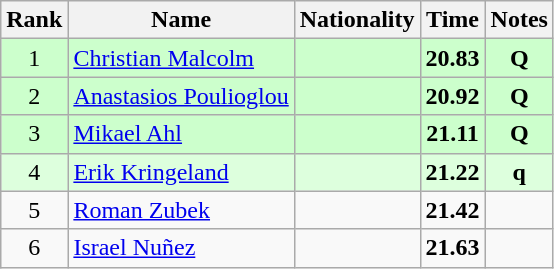<table class="wikitable sortable" style="text-align:center">
<tr>
<th>Rank</th>
<th>Name</th>
<th>Nationality</th>
<th>Time</th>
<th>Notes</th>
</tr>
<tr bgcolor=ccffcc>
<td>1</td>
<td align=left><a href='#'>Christian Malcolm</a></td>
<td align=left></td>
<td><strong>20.83</strong></td>
<td><strong>Q</strong></td>
</tr>
<tr bgcolor=ccffcc>
<td>2</td>
<td align=left><a href='#'>Anastasios Poulioglou</a></td>
<td align=left></td>
<td><strong>20.92</strong></td>
<td><strong>Q</strong></td>
</tr>
<tr bgcolor=ccffcc>
<td>3</td>
<td align=left><a href='#'>Mikael Ahl</a></td>
<td align=left></td>
<td><strong>21.11</strong></td>
<td><strong>Q</strong></td>
</tr>
<tr bgcolor=ddffdd>
<td>4</td>
<td align=left><a href='#'>Erik Kringeland</a></td>
<td align=left></td>
<td><strong>21.22</strong></td>
<td><strong>q</strong></td>
</tr>
<tr>
<td>5</td>
<td align=left><a href='#'>Roman Zubek</a></td>
<td align=left></td>
<td><strong>21.42</strong></td>
<td></td>
</tr>
<tr>
<td>6</td>
<td align=left><a href='#'>Israel Nuñez</a></td>
<td align=left></td>
<td><strong>21.63</strong></td>
<td></td>
</tr>
</table>
